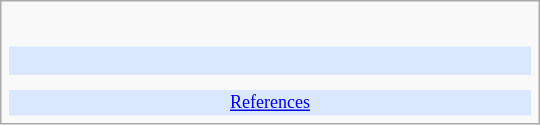<table class="infobox" style="width: 25em; text-align: left; font-size: 90%; vertical-align: middle;">
<tr>
<td colspan="3" style="text-align:center;"><br></td>
</tr>
<tr>
<td colspan=3></td>
</tr>
<tr bgcolor=#D9E8FF>
<td align="center" colspan="3"><br></td>
</tr>
<tr>
<td></td>
<td></td>
<td></td>
</tr>
<tr>
<td></td>
<td></td>
<td></td>
</tr>
<tr bgcolor=#D9E8FF>
<td colspan="3" style="font-size: smaller; text-align:center;"><a href='#'>References</a></td>
</tr>
</table>
